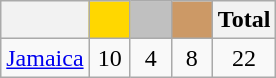<table class="wikitable">
<tr>
<th></th>
<th style="background-color:gold">        </th>
<th style="background-color:silver">      </th>
<th style="background-color:#CC9966">      </th>
<th>Total</th>
</tr>
<tr align="center">
<td> <a href='#'>Jamaica</a></td>
<td>10</td>
<td>4</td>
<td>8</td>
<td>22</td>
</tr>
</table>
